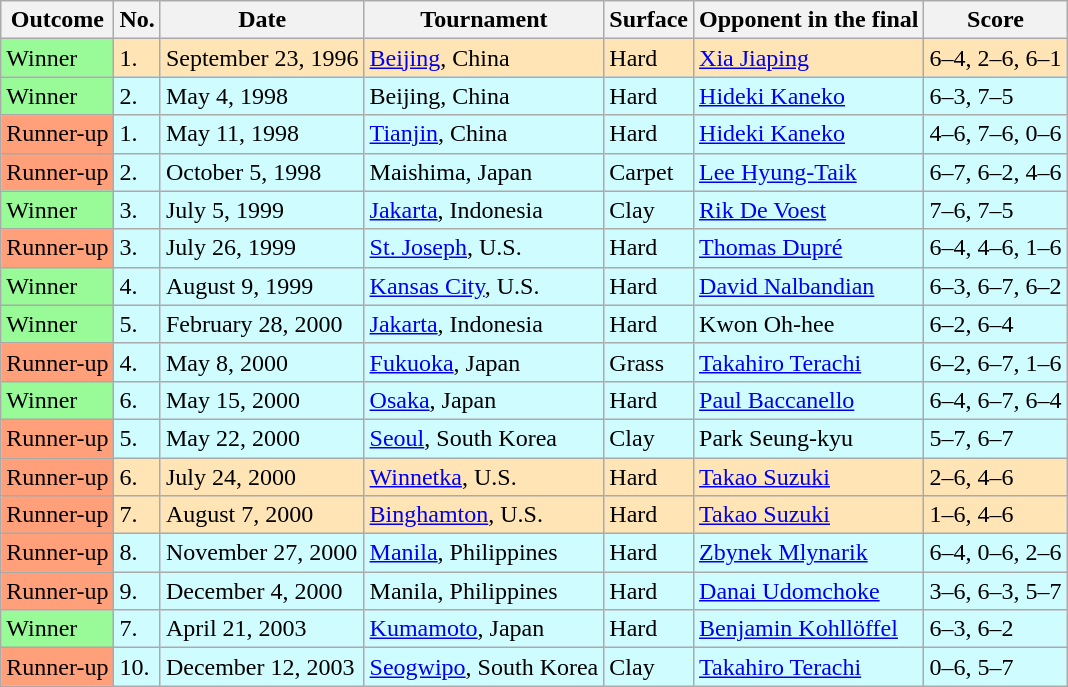<table class="wikitable">
<tr>
<th>Outcome</th>
<th>No.</th>
<th>Date</th>
<th>Tournament</th>
<th>Surface</th>
<th>Opponent in the final</th>
<th>Score</th>
</tr>
<tr bgcolor="moccasin">
<td bgcolor=98FB98>Winner</td>
<td>1.</td>
<td>September 23, 1996</td>
<td> <a href='#'>Beijing</a>, China</td>
<td>Hard</td>
<td> <a href='#'>Xia Jiaping</a></td>
<td>6–4, 2–6, 6–1</td>
</tr>
<tr bgcolor="CFFCFF">
<td bgcolor=98FB98>Winner</td>
<td>2.</td>
<td>May 4, 1998</td>
<td> Beijing, China</td>
<td>Hard</td>
<td> <a href='#'>Hideki Kaneko</a></td>
<td>6–3, 7–5</td>
</tr>
<tr bgcolor="CFFCFF">
<td bgcolor=#FFA07A>Runner-up</td>
<td>1.</td>
<td>May 11, 1998</td>
<td> <a href='#'>Tianjin</a>, China</td>
<td>Hard</td>
<td> <a href='#'>Hideki Kaneko</a></td>
<td>4–6, 7–6, 0–6</td>
</tr>
<tr bgcolor="CFFCFF">
<td bgcolor=#FFA07A>Runner-up</td>
<td>2.</td>
<td>October 5, 1998</td>
<td> Maishima, Japan</td>
<td>Carpet</td>
<td> <a href='#'>Lee Hyung-Taik</a></td>
<td>6–7, 6–2, 4–6</td>
</tr>
<tr bgcolor="CFFCFF">
<td bgcolor=98FB98>Winner</td>
<td>3.</td>
<td>July 5, 1999</td>
<td> <a href='#'>Jakarta</a>, Indonesia</td>
<td>Clay</td>
<td> <a href='#'>Rik De Voest</a></td>
<td>7–6, 7–5</td>
</tr>
<tr bgcolor="CFFCFF">
<td bgcolor=#FFA07A>Runner-up</td>
<td>3.</td>
<td>July 26, 1999</td>
<td> <a href='#'>St. Joseph</a>, U.S.</td>
<td>Hard</td>
<td> <a href='#'>Thomas Dupré</a></td>
<td>6–4, 4–6, 1–6</td>
</tr>
<tr bgcolor="CFFCFF">
<td bgcolor=98FB98>Winner</td>
<td>4.</td>
<td>August 9, 1999</td>
<td> <a href='#'>Kansas City</a>, U.S.</td>
<td>Hard</td>
<td> <a href='#'>David Nalbandian</a></td>
<td>6–3, 6–7, 6–2</td>
</tr>
<tr bgcolor="CFFCFF">
<td bgcolor=98FB98>Winner</td>
<td>5.</td>
<td>February 28, 2000</td>
<td> <a href='#'>Jakarta</a>, Indonesia</td>
<td>Hard</td>
<td> Kwon Oh-hee</td>
<td>6–2, 6–4</td>
</tr>
<tr bgcolor="CFFCFF">
<td bgcolor=#FFA07A>Runner-up</td>
<td>4.</td>
<td>May 8, 2000</td>
<td> <a href='#'>Fukuoka</a>, Japan</td>
<td>Grass</td>
<td> <a href='#'>Takahiro Terachi</a></td>
<td>6–2, 6–7, 1–6</td>
</tr>
<tr bgcolor="CFFCFF">
<td bgcolor=98FB98>Winner</td>
<td>6.</td>
<td>May 15, 2000</td>
<td> <a href='#'>Osaka</a>, Japan</td>
<td>Hard</td>
<td> <a href='#'>Paul Baccanello</a></td>
<td>6–4, 6–7, 6–4</td>
</tr>
<tr bgcolor="CFFCFF">
<td bgcolor=#FFA07A>Runner-up</td>
<td>5.</td>
<td>May 22, 2000</td>
<td> <a href='#'>Seoul</a>, South Korea</td>
<td>Clay</td>
<td> Park Seung-kyu</td>
<td>5–7, 6–7</td>
</tr>
<tr bgcolor="moccasin">
<td bgcolor=#FFA07A>Runner-up</td>
<td>6.</td>
<td>July 24, 2000</td>
<td> <a href='#'>Winnetka</a>, U.S.</td>
<td>Hard</td>
<td> <a href='#'>Takao Suzuki</a></td>
<td>2–6, 4–6</td>
</tr>
<tr bgcolor="moccasin">
<td bgcolor=#FFA07A>Runner-up</td>
<td>7.</td>
<td>August 7, 2000</td>
<td> <a href='#'>Binghamton</a>, U.S.</td>
<td>Hard</td>
<td> <a href='#'>Takao Suzuki</a></td>
<td>1–6, 4–6</td>
</tr>
<tr bgcolor="CFFCFF">
<td bgcolor=#FFA07A>Runner-up</td>
<td>8.</td>
<td>November 27, 2000</td>
<td> <a href='#'>Manila</a>, Philippines</td>
<td>Hard</td>
<td> <a href='#'>Zbynek Mlynarik</a></td>
<td>6–4, 0–6, 2–6</td>
</tr>
<tr bgcolor="CFFCFF">
<td bgcolor=#FFA07A>Runner-up</td>
<td>9.</td>
<td>December 4, 2000</td>
<td> Manila, Philippines</td>
<td>Hard</td>
<td> <a href='#'>Danai Udomchoke</a></td>
<td>3–6, 6–3, 5–7</td>
</tr>
<tr bgcolor="CFFCFF">
<td bgcolor=98FB98>Winner</td>
<td>7.</td>
<td>April 21, 2003</td>
<td> <a href='#'>Kumamoto</a>, Japan</td>
<td>Hard</td>
<td> <a href='#'>Benjamin Kohllöffel</a></td>
<td>6–3, 6–2</td>
</tr>
<tr bgcolor="CFFCFF">
<td bgcolor=#FFA07A>Runner-up</td>
<td>10.</td>
<td>December 12, 2003</td>
<td> <a href='#'>Seogwipo</a>, South Korea</td>
<td>Clay</td>
<td> <a href='#'>Takahiro Terachi</a></td>
<td>0–6, 5–7</td>
</tr>
</table>
